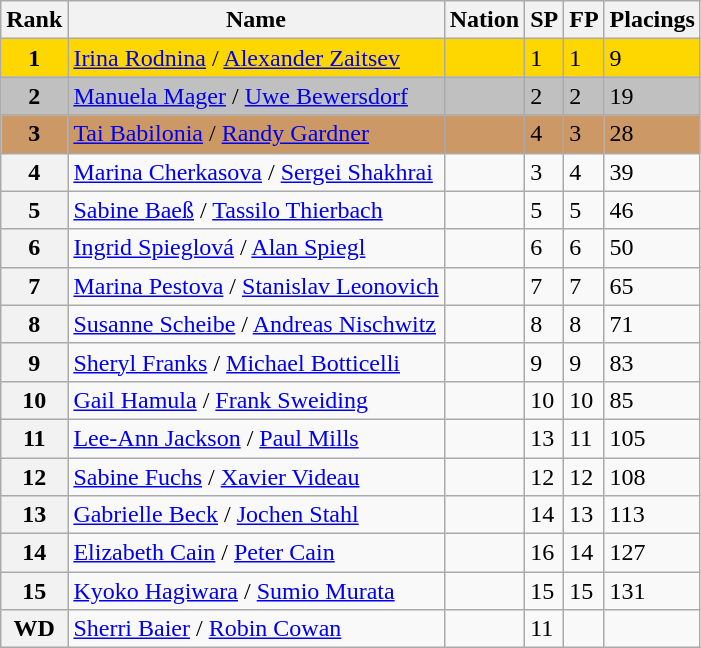<table class="wikitable">
<tr>
<th>Rank</th>
<th>Name</th>
<th>Nation</th>
<th>SP</th>
<th>FP</th>
<th>Placings</th>
</tr>
<tr bgcolor=gold>
<td align=center><strong>1</strong></td>
<td><a href='#'>Irina Rodnina</a> / <a href='#'>Alexander Zaitsev</a></td>
<td></td>
<td>1</td>
<td>1</td>
<td>9</td>
</tr>
<tr bgcolor=silver>
<td align=center><strong>2</strong></td>
<td><a href='#'>Manuela Mager</a> / <a href='#'>Uwe Bewersdorf</a></td>
<td></td>
<td>2</td>
<td>2</td>
<td>19</td>
</tr>
<tr bgcolor=cc9966>
<td align=center><strong>3</strong></td>
<td><a href='#'>Tai Babilonia</a> / <a href='#'>Randy Gardner</a></td>
<td></td>
<td>4</td>
<td>3</td>
<td>28</td>
</tr>
<tr>
<th>4</th>
<td><a href='#'>Marina Cherkasova</a> / <a href='#'>Sergei Shakhrai</a></td>
<td></td>
<td>3</td>
<td>4</td>
<td>39</td>
</tr>
<tr>
<th>5</th>
<td><a href='#'>Sabine Baeß</a> / <a href='#'>Tassilo Thierbach</a></td>
<td></td>
<td>5</td>
<td>5</td>
<td>46</td>
</tr>
<tr>
<th>6</th>
<td><a href='#'>Ingrid Spieglová</a> / <a href='#'>Alan Spiegl</a></td>
<td></td>
<td>6</td>
<td>6</td>
<td>50</td>
</tr>
<tr>
<th>7</th>
<td><a href='#'>Marina Pestova</a> / <a href='#'>Stanislav Leonovich</a></td>
<td></td>
<td>7</td>
<td>7</td>
<td>65</td>
</tr>
<tr>
<th>8</th>
<td><a href='#'>Susanne Scheibe</a> / <a href='#'>Andreas Nischwitz</a></td>
<td></td>
<td>8</td>
<td>8</td>
<td>71</td>
</tr>
<tr>
<th>9</th>
<td><a href='#'>Sheryl Franks</a> / <a href='#'>Michael Botticelli</a></td>
<td></td>
<td>9</td>
<td>9</td>
<td>83</td>
</tr>
<tr>
<th>10</th>
<td><a href='#'>Gail Hamula</a> / <a href='#'>Frank Sweiding</a></td>
<td></td>
<td>10</td>
<td>10</td>
<td>85</td>
</tr>
<tr>
<th>11</th>
<td><a href='#'>Lee-Ann Jackson</a> / <a href='#'>Paul Mills</a></td>
<td></td>
<td>13</td>
<td>11</td>
<td>105</td>
</tr>
<tr>
<th>12</th>
<td><a href='#'>Sabine Fuchs</a> / <a href='#'>Xavier Videau</a></td>
<td></td>
<td>12</td>
<td>12</td>
<td>108</td>
</tr>
<tr>
<th>13</th>
<td><a href='#'>Gabrielle Beck</a> / <a href='#'>Jochen Stahl</a></td>
<td></td>
<td>14</td>
<td>13</td>
<td>113</td>
</tr>
<tr>
<th>14</th>
<td><a href='#'>Elizabeth Cain</a> / <a href='#'>Peter Cain</a></td>
<td></td>
<td>16</td>
<td>14</td>
<td>127</td>
</tr>
<tr>
<th>15</th>
<td><a href='#'>Kyoko Hagiwara</a> / <a href='#'>Sumio Murata</a></td>
<td></td>
<td>15</td>
<td>15</td>
<td>131</td>
</tr>
<tr>
<th>WD</th>
<td><a href='#'>Sherri Baier</a> / <a href='#'>Robin Cowan</a></td>
<td></td>
<td>11</td>
<td></td>
<td></td>
</tr>
</table>
